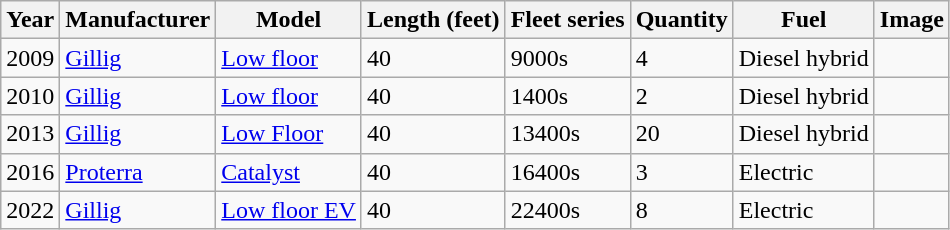<table class="wikitable">
<tr>
<th>Year</th>
<th>Manufacturer</th>
<th>Model</th>
<th>Length (feet)</th>
<th>Fleet series</th>
<th>Quantity</th>
<th>Fuel</th>
<th>Image</th>
</tr>
<tr>
<td>2009</td>
<td><a href='#'>Gillig</a></td>
<td><a href='#'>Low floor</a></td>
<td>40</td>
<td>9000s</td>
<td>4</td>
<td>Diesel hybrid</td>
<td></td>
</tr>
<tr>
<td>2010</td>
<td><a href='#'>Gillig</a></td>
<td><a href='#'>Low floor</a></td>
<td>40</td>
<td>1400s</td>
<td>2</td>
<td>Diesel hybrid</td>
<td></td>
</tr>
<tr>
<td>2013</td>
<td><a href='#'>Gillig</a></td>
<td><a href='#'>Low Floor</a></td>
<td>40</td>
<td>13400s</td>
<td>20</td>
<td>Diesel hybrid</td>
<td></td>
</tr>
<tr>
<td>2016</td>
<td><a href='#'>Proterra</a></td>
<td><a href='#'>Catalyst</a></td>
<td>40</td>
<td>16400s</td>
<td>3</td>
<td>Electric</td>
<td></td>
</tr>
<tr>
<td>2022</td>
<td><a href='#'>Gillig</a></td>
<td><a href='#'>Low floor EV</a></td>
<td>40</td>
<td>22400s</td>
<td>8</td>
<td>Electric</td>
</tr>
</table>
